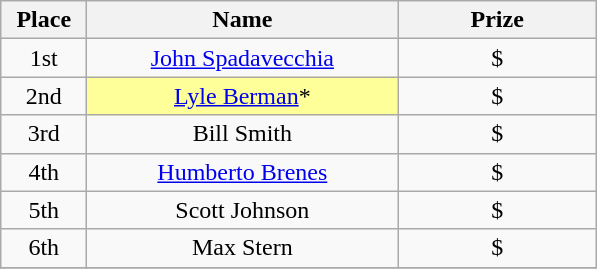<table class="wikitable">
<tr>
<th width="50">Place</th>
<th width="200">Name</th>
<th width="125">Prize</th>
</tr>
<tr>
<td align = "center">1st</td>
<td align = "center"><a href='#'>John Spadavecchia</a></td>
<td align = "center">$</td>
</tr>
<tr>
<td align = "center">2nd</td>
<td align = "center" bgcolor="#FFFF99"><a href='#'>Lyle Berman</a>*</td>
<td align = "center">$</td>
</tr>
<tr>
<td align = "center">3rd</td>
<td align = "center">Bill Smith</td>
<td align = "center">$</td>
</tr>
<tr>
<td align = "center">4th</td>
<td align = "center"><a href='#'>Humberto Brenes</a></td>
<td align = "center">$</td>
</tr>
<tr>
<td align = "center">5th</td>
<td align = "center">Scott Johnson</td>
<td align = "center">$</td>
</tr>
<tr>
<td align = "center">6th</td>
<td align = "center">Max Stern</td>
<td align = "center">$</td>
</tr>
<tr>
</tr>
</table>
